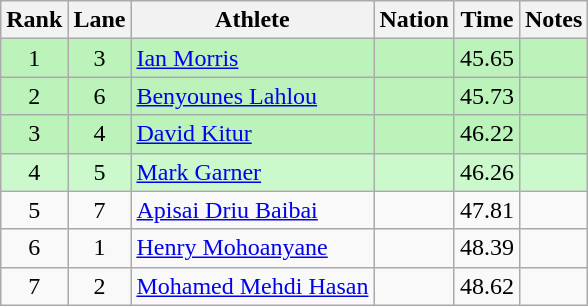<table class="wikitable sortable" style="text-align:center">
<tr>
<th>Rank</th>
<th>Lane</th>
<th>Athlete</th>
<th>Nation</th>
<th>Time</th>
<th>Notes</th>
</tr>
<tr style="background:#bbf3bb;">
<td>1</td>
<td>3</td>
<td align=left><a href='#'>Ian Morris</a></td>
<td align=left></td>
<td>45.65</td>
<td></td>
</tr>
<tr style="background:#bbf3bb;">
<td>2</td>
<td>6</td>
<td align=left><a href='#'>Benyounes Lahlou</a></td>
<td align=left></td>
<td>45.73</td>
<td></td>
</tr>
<tr style="background:#bbf3bb;">
<td>3</td>
<td>4</td>
<td align=left><a href='#'>David Kitur</a></td>
<td align=left></td>
<td>46.22</td>
<td></td>
</tr>
<tr style="background:#ccf9cc;">
<td>4</td>
<td>5</td>
<td align=left><a href='#'>Mark Garner</a></td>
<td align=left></td>
<td>46.26</td>
<td></td>
</tr>
<tr>
<td>5</td>
<td>7</td>
<td align=left><a href='#'>Apisai Driu Baibai</a></td>
<td align=left></td>
<td>47.81</td>
<td></td>
</tr>
<tr>
<td>6</td>
<td>1</td>
<td align=left><a href='#'>Henry Mohoanyane</a></td>
<td align=left></td>
<td>48.39</td>
<td></td>
</tr>
<tr>
<td>7</td>
<td>2</td>
<td align=left><a href='#'>Mohamed Mehdi Hasan</a></td>
<td align=left></td>
<td>48.62</td>
<td></td>
</tr>
</table>
